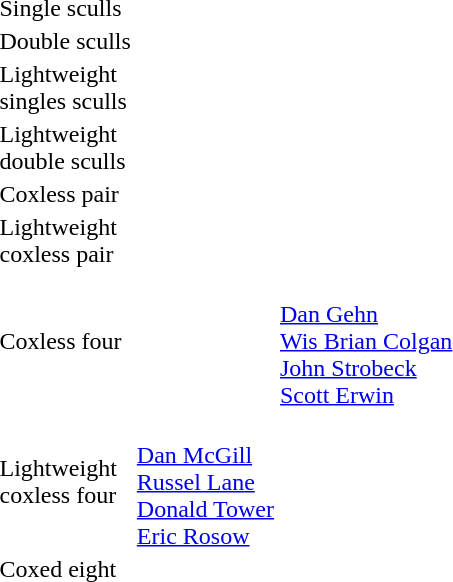<table>
<tr>
<td>Single sculls <br></td>
<td></td>
<td></td>
<td></td>
</tr>
<tr>
<td>Double sculls <br></td>
<td></td>
<td></td>
<td></td>
</tr>
<tr>
<td>Lightweight<br>singles sculls <br></td>
<td></td>
<td></td>
<td></td>
</tr>
<tr>
<td>Lightweight<br>double sculls <br></td>
<td></td>
<td></td>
<td></td>
</tr>
<tr>
<td>Coxless pair <br></td>
<td></td>
<td></td>
<td></td>
</tr>
<tr>
<td>Lightweight<br>coxless pair <br></td>
<td></td>
<td></td>
<td></td>
</tr>
<tr>
<td>Coxless four <br></td>
<td></td>
<td><br><a href='#'>Dan Gehn</a><br> <a href='#'>Wis Brian Colgan</a><br> <a href='#'>John Strobeck</a><br> <a href='#'>Scott Erwin</a></td>
<td></td>
</tr>
<tr>
<td>Lightweight<br>coxless four <br></td>
<td><br><a href='#'>Dan McGill</a><br> <a href='#'>Russel Lane</a><br> <a href='#'>Donald Tower</a><br> <a href='#'>Eric Rosow</a></td>
<td></td>
<td></td>
</tr>
<tr>
<td>Coxed eight <br></td>
<td></td>
<td></td>
<td></td>
</tr>
</table>
